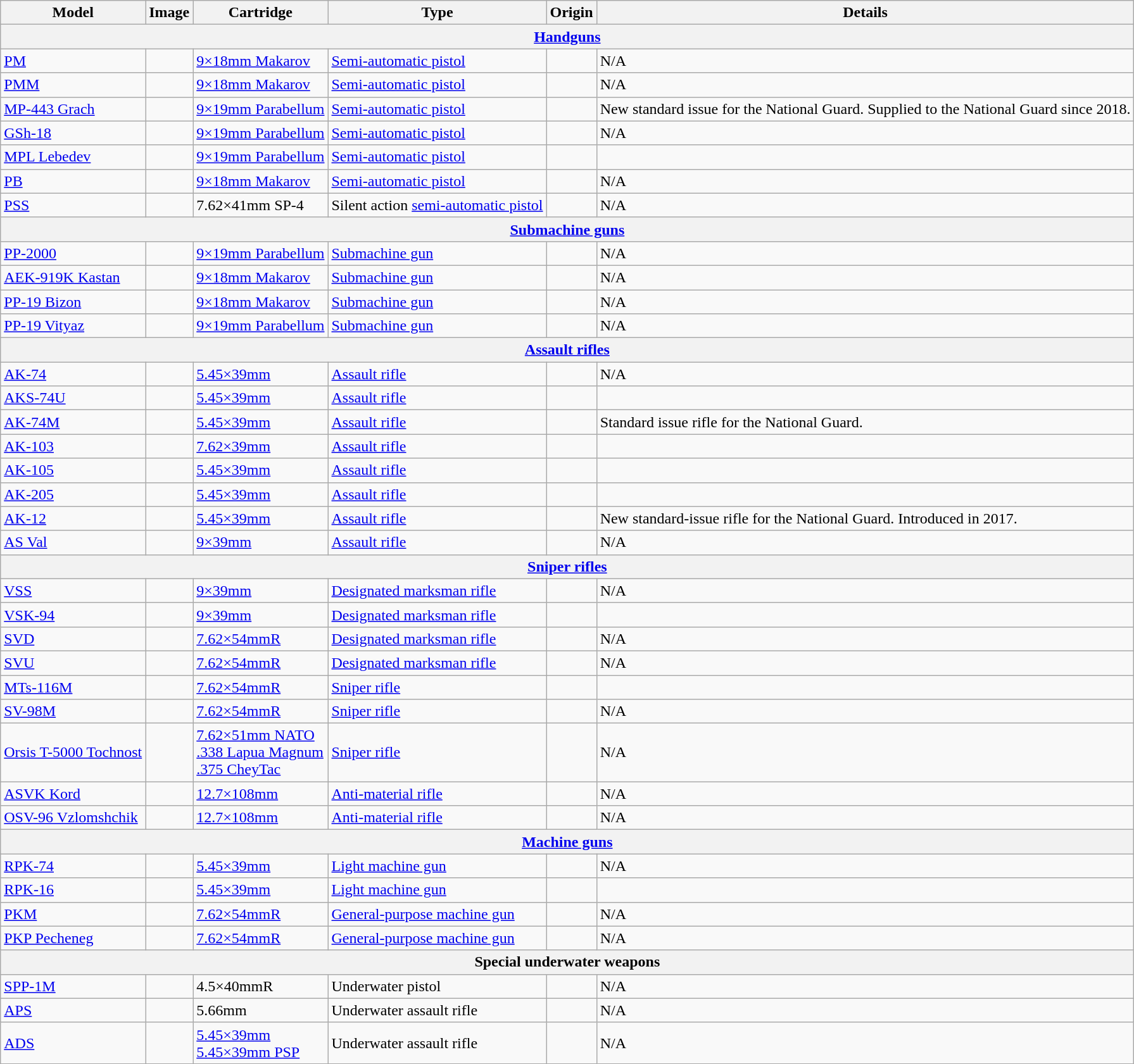<table class="wikitable">
<tr>
<th>Model</th>
<th>Image</th>
<th>Cartridge</th>
<th>Type</th>
<th>Origin</th>
<th>Details</th>
</tr>
<tr>
<th colspan="6" style="align: center;"><a href='#'>Handguns</a></th>
</tr>
<tr>
<td><a href='#'>PM</a></td>
<td></td>
<td><a href='#'>9×18mm Makarov</a></td>
<td><a href='#'>Semi-automatic pistol</a></td>
<td></td>
<td>N/A</td>
</tr>
<tr>
<td><a href='#'>PMM</a></td>
<td></td>
<td><a href='#'>9×18mm Makarov</a></td>
<td><a href='#'>Semi-automatic pistol</a></td>
<td></td>
<td>N/A</td>
</tr>
<tr>
<td><a href='#'>MP-443 Grach</a></td>
<td></td>
<td><a href='#'>9×19mm Parabellum</a></td>
<td><a href='#'>Semi-automatic pistol</a></td>
<td></td>
<td>New standard issue for the National Guard. Supplied to the National Guard since 2018.</td>
</tr>
<tr>
<td><a href='#'>GSh-18</a></td>
<td></td>
<td><a href='#'>9×19mm Parabellum</a></td>
<td><a href='#'>Semi-automatic pistol</a></td>
<td></td>
<td>N/A</td>
</tr>
<tr>
<td><a href='#'>MPL Lebedev</a></td>
<td></td>
<td><a href='#'>9×19mm Parabellum</a></td>
<td><a href='#'>Semi-automatic pistol</a></td>
<td></td>
<td></td>
</tr>
<tr>
<td><a href='#'>PB</a></td>
<td></td>
<td><a href='#'>9×18mm Makarov</a></td>
<td><a href='#'>Semi-automatic pistol</a></td>
<td></td>
<td>N/A</td>
</tr>
<tr>
<td><a href='#'>PSS</a></td>
<td></td>
<td>7.62×41mm SP-4</td>
<td>Silent action <a href='#'>semi-automatic pistol</a></td>
<td></td>
<td>N/A</td>
</tr>
<tr>
<th colspan="6" style="align: center;"><a href='#'>Submachine guns</a></th>
</tr>
<tr>
<td><a href='#'>PP-2000</a></td>
<td></td>
<td><a href='#'>9×19mm Parabellum</a></td>
<td><a href='#'>Submachine gun</a></td>
<td></td>
<td>N/A</td>
</tr>
<tr>
<td><a href='#'>AEK-919K Kastan</a></td>
<td></td>
<td><a href='#'>9×18mm Makarov</a></td>
<td><a href='#'>Submachine gun</a></td>
<td></td>
<td>N/A</td>
</tr>
<tr>
<td><a href='#'>PP-19 Bizon</a></td>
<td></td>
<td><a href='#'>9×18mm Makarov</a></td>
<td><a href='#'>Submachine gun</a></td>
<td></td>
<td>N/A</td>
</tr>
<tr>
<td><a href='#'>PP-19 Vityaz</a></td>
<td></td>
<td><a href='#'>9×19mm Parabellum</a></td>
<td><a href='#'>Submachine gun</a></td>
<td></td>
<td>N/A</td>
</tr>
<tr>
<th colspan="6" style="align: center;"><a href='#'>Assault rifles</a></th>
</tr>
<tr>
<td><a href='#'>AK-74</a></td>
<td></td>
<td><a href='#'>5.45×39mm</a></td>
<td><a href='#'>Assault rifle</a></td>
<td></td>
<td>N/A</td>
</tr>
<tr>
<td><a href='#'>AKS-74U</a></td>
<td></td>
<td><a href='#'>5.45×39mm</a></td>
<td><a href='#'>Assault rifle</a></td>
<td></td>
<td></td>
</tr>
<tr>
<td><a href='#'>AK-74M</a></td>
<td></td>
<td><a href='#'>5.45×39mm</a></td>
<td><a href='#'>Assault rifle</a></td>
<td></td>
<td>Standard issue rifle for the National Guard.</td>
</tr>
<tr>
<td><a href='#'>AK-103</a></td>
<td></td>
<td><a href='#'>7.62×39mm</a></td>
<td><a href='#'>Assault rifle</a></td>
<td></td>
<td></td>
</tr>
<tr>
<td><a href='#'>AK-105</a></td>
<td></td>
<td><a href='#'>5.45×39mm</a></td>
<td><a href='#'>Assault rifle</a></td>
<td></td>
<td></td>
</tr>
<tr>
<td><a href='#'>AK-205</a></td>
<td></td>
<td><a href='#'>5.45×39mm</a></td>
<td><a href='#'>Assault rifle</a></td>
<td></td>
<td></td>
</tr>
<tr>
<td><a href='#'>AK-12</a></td>
<td></td>
<td><a href='#'>5.45×39mm</a></td>
<td><a href='#'>Assault rifle</a></td>
<td></td>
<td>New standard-issue rifle for the National Guard. Introduced in 2017.</td>
</tr>
<tr>
<td><a href='#'>AS Val</a></td>
<td></td>
<td><a href='#'>9×39mm</a></td>
<td><a href='#'>Assault rifle</a></td>
<td></td>
<td>N/A</td>
</tr>
<tr>
<th colspan="6" style="align: center;"><a href='#'>Sniper rifles</a></th>
</tr>
<tr>
<td><a href='#'>VSS</a></td>
<td></td>
<td><a href='#'>9×39mm</a></td>
<td><a href='#'>Designated marksman rifle</a></td>
<td></td>
<td>N/A</td>
</tr>
<tr>
<td><a href='#'>VSK-94</a></td>
<td></td>
<td><a href='#'>9×39mm</a></td>
<td><a href='#'>Designated marksman rifle</a></td>
<td></td>
<td></td>
</tr>
<tr>
<td><a href='#'>SVD</a></td>
<td></td>
<td><a href='#'>7.62×54mmR</a></td>
<td><a href='#'>Designated marksman rifle</a></td>
<td></td>
<td>N/A</td>
</tr>
<tr>
<td><a href='#'>SVU</a></td>
<td></td>
<td><a href='#'>7.62×54mmR</a></td>
<td><a href='#'>Designated marksman rifle</a></td>
<td></td>
<td>N/A</td>
</tr>
<tr>
<td><a href='#'>MTs-116M</a></td>
<td></td>
<td><a href='#'>7.62×54mmR</a></td>
<td><a href='#'>Sniper rifle</a></td>
<td></td>
<td></td>
</tr>
<tr>
<td><a href='#'>SV-98M</a></td>
<td></td>
<td><a href='#'>7.62×54mmR</a></td>
<td><a href='#'>Sniper rifle</a></td>
<td></td>
<td>N/A</td>
</tr>
<tr>
<td><a href='#'>Orsis T-5000 Tochnost</a></td>
<td></td>
<td><a href='#'>7.62×51mm NATO</a><br><a href='#'>.338 Lapua Magnum</a><br><a href='#'>.375 CheyTac</a></td>
<td><a href='#'>Sniper rifle</a></td>
<td></td>
<td>N/A</td>
</tr>
<tr>
<td><a href='#'>ASVK Kord</a></td>
<td></td>
<td><a href='#'>12.7×108mm</a></td>
<td><a href='#'>Anti-material rifle</a></td>
<td></td>
<td>N/A</td>
</tr>
<tr>
<td><a href='#'>OSV-96 Vzlomshchik</a></td>
<td></td>
<td><a href='#'>12.7×108mm</a></td>
<td><a href='#'>Anti-material rifle</a></td>
<td></td>
<td>N/A</td>
</tr>
<tr>
<th colspan="6" style="align: center;"><a href='#'>Machine guns</a></th>
</tr>
<tr>
<td><a href='#'>RPK-74</a></td>
<td></td>
<td><a href='#'>5.45×39mm</a></td>
<td><a href='#'>Light machine gun</a></td>
<td></td>
<td>N/A</td>
</tr>
<tr>
<td><a href='#'>RPK-16</a></td>
<td></td>
<td><a href='#'>5.45×39mm</a></td>
<td><a href='#'>Light machine gun</a></td>
<td></td>
<td></td>
</tr>
<tr>
<td><a href='#'>PKM</a></td>
<td></td>
<td><a href='#'>7.62×54mmR</a></td>
<td><a href='#'>General-purpose machine gun</a></td>
<td></td>
<td>N/A</td>
</tr>
<tr>
<td><a href='#'>PKP Pecheneg</a></td>
<td></td>
<td><a href='#'>7.62×54mmR</a></td>
<td><a href='#'>General-purpose machine gun</a></td>
<td></td>
<td>N/A</td>
</tr>
<tr>
<th colspan="6">Special underwater weapons</th>
</tr>
<tr>
<td><a href='#'>SPP-1M</a></td>
<td></td>
<td>4.5×40mmR</td>
<td>Underwater pistol</td>
<td></td>
<td>N/A</td>
</tr>
<tr>
<td><a href='#'>APS</a></td>
<td></td>
<td>5.66mm</td>
<td>Underwater assault rifle</td>
<td></td>
<td>N/A</td>
</tr>
<tr>
<td><a href='#'>ADS</a></td>
<td></td>
<td><a href='#'>5.45×39mm</a><br><a href='#'>5.45×39mm PSP</a></td>
<td>Underwater assault rifle</td>
<td></td>
<td>N/A</td>
</tr>
</table>
